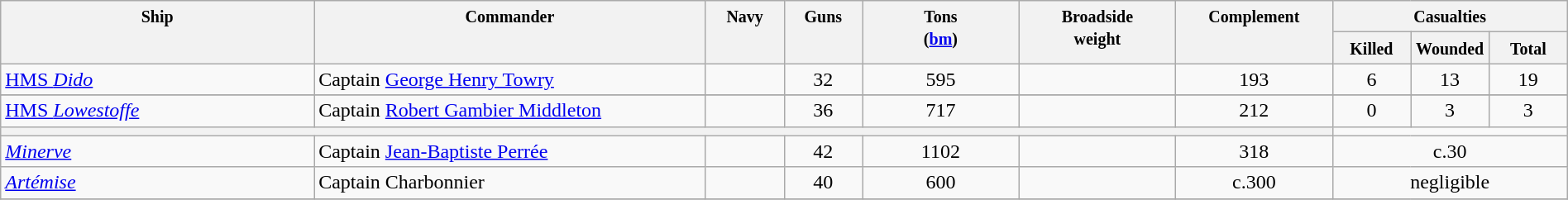<table class="wikitable" width=100%>
<tr valign="top">
<th width=20%; align= center rowspan=2><small> Ship </small></th>
<th width=25%; align= center rowspan=2><small> Commander </small></th>
<th width=5%; align= center rowspan=2><small> Navy </small></th>
<th width=5%; align= center rowspan=2><small> Guns </small></th>
<th width=10%; align= center rowspan=2><small> Tons <br>(<a href='#'>bm</a>)</small></th>
<th width=10%; align= center rowspan=2><small> Broadside<br>weight</small></th>
<th width=10%; align= center rowspan=2><small> Complement</small></th>
<th width=15%; align= center colspan=3><small> Casualties</small></th>
</tr>
<tr valign="top">
<th width=5%; align= center><small> Killed </small></th>
<th width=5%; align= center><small> Wounded </small></th>
<th width=5%; align= center><small> Total</small></th>
</tr>
<tr valign="top">
<td align= left><a href='#'>HMS <em>Dido</em></a></td>
<td align= left>Captain <a href='#'>George Henry Towry</a></td>
<td align= center></td>
<td align= center>32</td>
<td align= center>595</td>
<td align= center><small></small></td>
<td align= center>193</td>
<td align= center>6</td>
<td align= center>13</td>
<td align= center>19</td>
</tr>
<tr valign="top">
</tr>
<tr valign="top">
<td align= left><a href='#'>HMS <em>Lowestoffe</em></a></td>
<td align= left>Captain <a href='#'>Robert Gambier Middleton</a></td>
<td align= center></td>
<td align= center>36</td>
<td align= center>717</td>
<td align= center><small></small></td>
<td align= center>212</td>
<td align= center>0</td>
<td align= center>3</td>
<td align= center>3</td>
</tr>
<tr valign="top">
<th colspan="7" bgcolor="white"></th>
</tr>
<tr valign="top">
<td align= left><a href='#'><em>Minerve</em></a></td>
<td align= left>Captain <a href='#'>Jean-Baptiste Perrée</a></td>
<td align= center></td>
<td align= center>42</td>
<td align= center>1102</td>
<td align= center><small></small></td>
<td align= center>318</td>
<td colspan=3 align= center>c.30</td>
</tr>
<tr valign="top">
<td align= left><a href='#'><em>Artémise</em></a></td>
<td align= left>Captain Charbonnier</td>
<td align= center></td>
<td align= center>40</td>
<td align= center>600</td>
<td align= center><small></small></td>
<td align= center>c.300</td>
<td colspan=3 align= center>negligible</td>
</tr>
<tr>
</tr>
</table>
